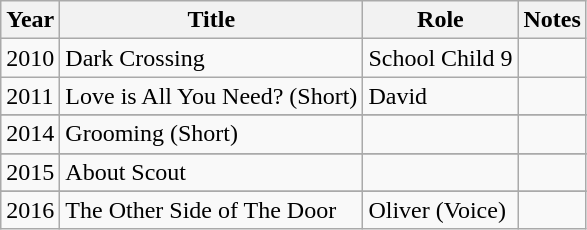<table class="wikitable sortable">
<tr>
<th>Year</th>
<th>Title</th>
<th>Role</th>
<th class="unsortable">Notes</th>
</tr>
<tr>
<td>2010</td>
<td>Dark Crossing</td>
<td>School Child 9</td>
<td></td>
</tr>
<tr>
<td>2011</td>
<td>Love is All You Need? (Short)</td>
<td>David</td>
<td></td>
</tr>
<tr>
</tr>
<tr>
<td>2014</td>
<td>Grooming (Short)</td>
<td></td>
<td></td>
</tr>
<tr>
</tr>
<tr>
<td>2015</td>
<td>About Scout</td>
<td></td>
<td></td>
</tr>
<tr>
</tr>
<tr>
<td>2016</td>
<td>The Other Side of The Door</td>
<td>Oliver (Voice)</td>
<td></td>
</tr>
</table>
